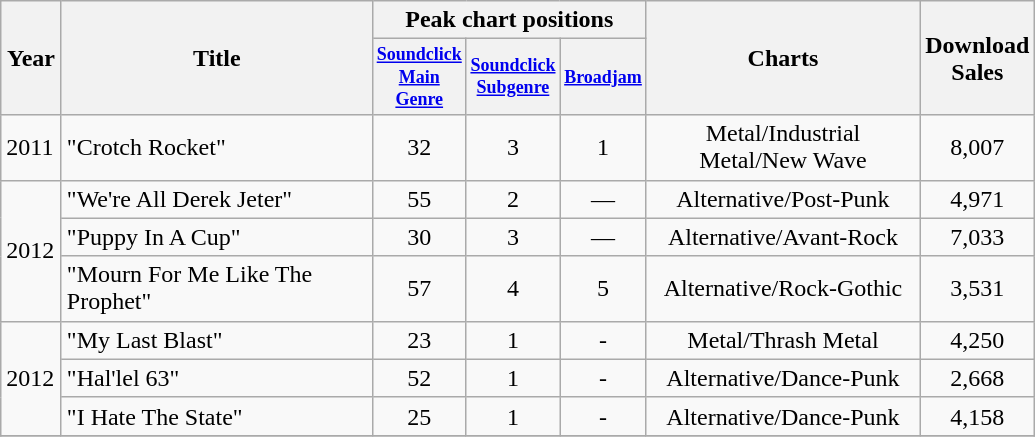<table class="wikitable">
<tr>
<th rowspan="2" width="33">Year</th>
<th width="200" rowspan="2">Title</th>
<th colspan="3">Peak chart positions</th>
<th rowspan="2" width="175">Charts</th>
<th rowspan="2" width="7">Download Sales</th>
</tr>
<tr>
<th style="width:3em;font-size:75%"><a href='#'>Soundclick Main Genre</a></th>
<th style="width:3em;font-size:75%"><a href='#'>Soundclick Subgenre</a></th>
<th style="width:3em;font-size:75%"><a href='#'>Broadjam</a></th>
</tr>
<tr>
<td>2011</td>
<td>"Crotch Rocket"</td>
<td align="center">32</td>
<td align="center">3</td>
<td align="center">1</td>
<td align="center">Metal/Industrial Metal/New Wave</td>
<td align="center">8,007</td>
</tr>
<tr>
<td rowspan="3">2012</td>
<td>"We're All Derek Jeter"</td>
<td align="center">55</td>
<td align="center">2</td>
<td align="center">—</td>
<td align="center">Alternative/Post-Punk</td>
<td align="center">4,971</td>
</tr>
<tr>
<td>"Puppy In A Cup"</td>
<td align="center">30</td>
<td align="center">3</td>
<td align="center">—</td>
<td align="center">Alternative/Avant-Rock</td>
<td align="center">7,033</td>
</tr>
<tr>
<td>"Mourn For Me Like The Prophet"</td>
<td align="center">57</td>
<td align="center">4</td>
<td align="center">5</td>
<td align="center">Alternative/Rock-Gothic</td>
<td align="center">3,531</td>
</tr>
<tr>
<td rowspan="3">2012</td>
<td>"My Last Blast"</td>
<td align="center">23</td>
<td align="center">1</td>
<td align="center">-</td>
<td align="center">Metal/Thrash Metal</td>
<td align="center">4,250</td>
</tr>
<tr>
<td>"Hal'lel 63"</td>
<td align="center">52</td>
<td align="center">1</td>
<td align="center">-</td>
<td align="center">Alternative/Dance-Punk</td>
<td align="center">2,668</td>
</tr>
<tr>
<td>"I Hate The State"</td>
<td align="center">25</td>
<td align="center">1</td>
<td align="center">-</td>
<td align="center">Alternative/Dance-Punk</td>
<td align="center">4,158</td>
</tr>
<tr>
</tr>
</table>
